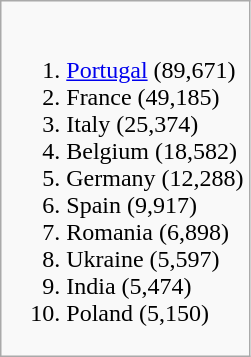<table class="wikitable" style="float: center;margin:0 2em 0 0;">
<tr>
<td><br><ol><li> <a href='#'>Portugal</a> (89,671)</li><li> France (49,185)</li><li> Italy (25,374)</li><li> Belgium (18,582)</li><li> Germany (12,288)</li><li> Spain (9,917)</li><li> Romania (6,898)</li><li> Ukraine (5,597)</li><li> India (5,474)</li><li> Poland (5,150)</li></ol></td>
</tr>
</table>
